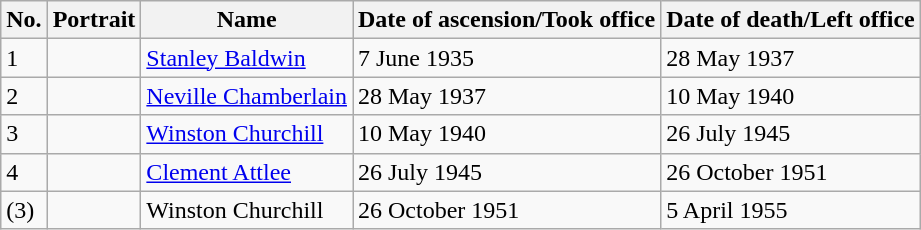<table class="wikitable">
<tr>
<th>No.</th>
<th>Portrait</th>
<th>Name</th>
<th>Date of ascension/Took office</th>
<th>Date of death/Left office</th>
</tr>
<tr>
<td>1</td>
<td></td>
<td><a href='#'>Stanley Baldwin</a></td>
<td>7 June 1935</td>
<td>28 May 1937</td>
</tr>
<tr>
<td>2</td>
<td></td>
<td><a href='#'>Neville Chamberlain</a></td>
<td>28 May 1937</td>
<td>10 May 1940</td>
</tr>
<tr>
<td>3</td>
<td></td>
<td><a href='#'>Winston Churchill</a></td>
<td>10 May 1940</td>
<td>26 July 1945</td>
</tr>
<tr>
<td>4</td>
<td></td>
<td><a href='#'>Clement Attlee</a></td>
<td>26 July 1945</td>
<td>26 October 1951</td>
</tr>
<tr>
<td>(3)</td>
<td></td>
<td>Winston Churchill</td>
<td>26 October 1951</td>
<td>5 April 1955</td>
</tr>
</table>
